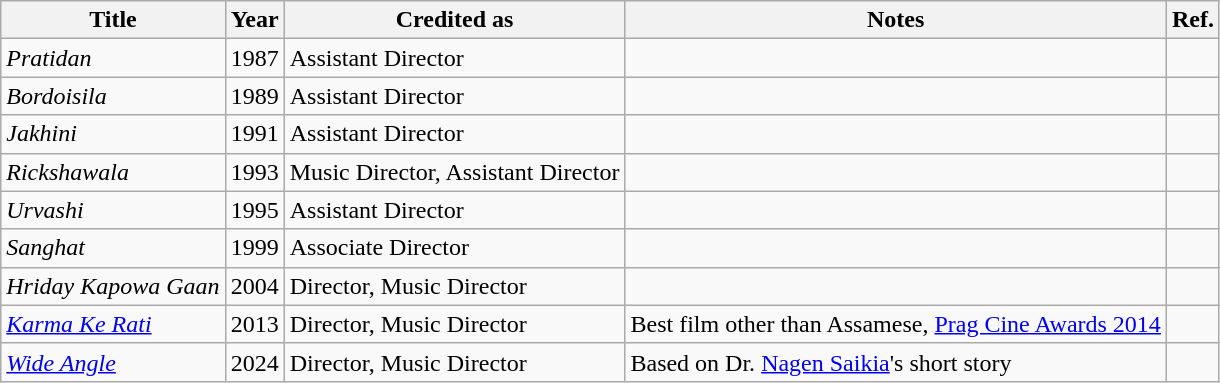<table class="wikitable">
<tr>
<th>Title</th>
<th>Year</th>
<th>Credited as</th>
<th>Notes</th>
<th>Ref.</th>
</tr>
<tr>
<td><em>Pratidan</em></td>
<td>1987</td>
<td>Assistant Director</td>
<td></td>
<td></td>
</tr>
<tr>
<td><em>Bordoisila</em></td>
<td>1989</td>
<td>Assistant Director</td>
<td></td>
<td></td>
</tr>
<tr>
<td><em>Jakhini</em></td>
<td>1991</td>
<td>Assistant Director</td>
<td></td>
<td></td>
</tr>
<tr>
<td><em>Rickshawala</em></td>
<td>1993</td>
<td>Music Director, Assistant Director</td>
<td></td>
<td></td>
</tr>
<tr>
<td><em>Urvashi</em></td>
<td>1995</td>
<td>Assistant Director</td>
<td></td>
<td></td>
</tr>
<tr>
<td><em>Sanghat</em></td>
<td>1999</td>
<td>Associate Director</td>
<td></td>
<td></td>
</tr>
<tr>
<td><em>Hriday Kapowa Gaan</em></td>
<td>2004</td>
<td>Director, Music Director</td>
<td></td>
<td></td>
</tr>
<tr>
<td><em><a href='#'>Karma Ke Rati</a></em></td>
<td>2013</td>
<td>Director, Music Director</td>
<td>Best film other than Assamese, <a href='#'>Prag Cine Awards 2014</a></td>
<td><br></td>
</tr>
<tr>
<td><em><a href='#'>Wide Angle</a></em></td>
<td>2024</td>
<td>Director, Music Director</td>
<td>Based on Dr. <a href='#'>Nagen Saikia</a>'s short story</td>
<td></td>
</tr>
</table>
